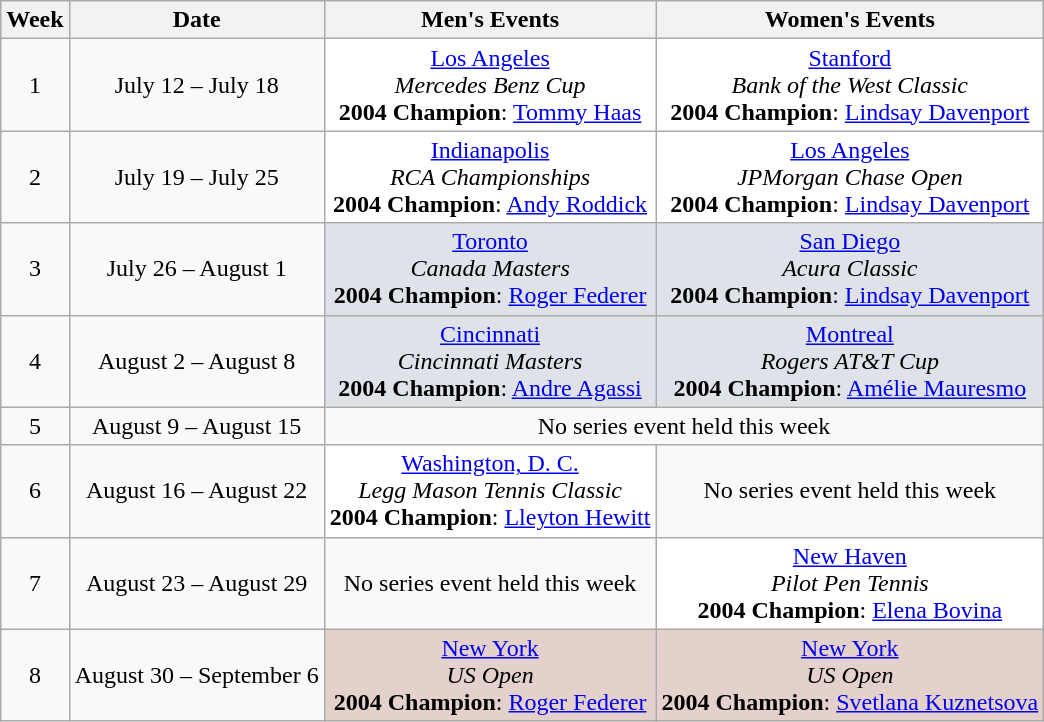<table class="wikitable">
<tr>
<th>Week</th>
<th>Date</th>
<th>Men's Events</th>
<th>Women's Events</th>
</tr>
<tr align=center>
<td>1</td>
<td>July 12 – July 18</td>
<td bgcolor="#ffffff"><a href='#'>Los Angeles</a><br><em>Mercedes Benz Cup</em><br><strong>2004 Champion</strong>:  <a href='#'>Tommy Haas</a></td>
<td bgcolor="#ffffff"><a href='#'>Stanford</a><br><em>Bank of the West Classic</em><br><strong>2004 Champion</strong>:  <a href='#'>Lindsay Davenport</a></td>
</tr>
<tr align=center>
<td>2</td>
<td>July 19 – July 25</td>
<td bgcolor="#ffffff"><a href='#'>Indianapolis</a><br><em>RCA Championships</em><br><strong>2004 Champion</strong>:  <a href='#'>Andy Roddick</a></td>
<td bgcolor="#ffffff"><a href='#'>Los Angeles</a><br><em>JPMorgan Chase Open</em><br><strong>2004 Champion</strong>:  <a href='#'>Lindsay Davenport</a></td>
</tr>
<tr align=center>
<td>3</td>
<td>July 26 – August 1</td>
<td bgcolor="#dfe2e9"><a href='#'>Toronto</a><br><em>Canada Masters</em><br><strong>2004 Champion</strong>:  <a href='#'>Roger Federer</a></td>
<td bgcolor="#dfe2e9"><a href='#'>San Diego</a><br><em>Acura Classic</em><br><strong>2004 Champion</strong>:  <a href='#'>Lindsay Davenport</a></td>
</tr>
<tr align=center>
<td>4</td>
<td>August 2 – August 8</td>
<td bgcolor="#dfe2e9"><a href='#'>Cincinnati</a><br><em>Cincinnati Masters</em><br><strong>2004 Champion</strong>:  <a href='#'>Andre Agassi</a></td>
<td bgcolor="#dfe2e9"><a href='#'>Montreal</a><br><em>Rogers AT&T Cup</em><br><strong>2004 Champion</strong>:  <a href='#'>Amélie Mauresmo</a></td>
</tr>
<tr align=center>
<td>5</td>
<td>August 9 – August 15</td>
<td colspan="2">No series event held this week</td>
</tr>
<tr align=center>
<td>6</td>
<td>August 16 – August 22</td>
<td bgcolor="#ffffff"><a href='#'>Washington, D. C.</a><br><em>Legg Mason Tennis Classic</em><br><strong>2004 Champion</strong>:  <a href='#'>Lleyton Hewitt</a></td>
<td>No series event held this week</td>
</tr>
<tr align=center>
<td>7</td>
<td>August 23 – August 29</td>
<td>No series event held this week</td>
<td bgcolor="#ffffff"><a href='#'>New Haven</a><br><em>Pilot Pen Tennis</em><br><strong>2004 Champion</strong>:  <a href='#'>Elena Bovina</a></td>
</tr>
<tr align=center>
<td>8</td>
<td>August 30 – September 6</td>
<td bgcolor="#e5d1cb"><a href='#'>New York</a><br> <em>US Open</em><br><strong>2004 Champion</strong>:   <a href='#'>Roger Federer</a></td>
<td bgcolor="#e5d1cb"><a href='#'>New York</a><br> <em>US Open</em><br><strong>2004 Champion</strong>:   <a href='#'>Svetlana Kuznetsova</a></td>
</tr>
</table>
